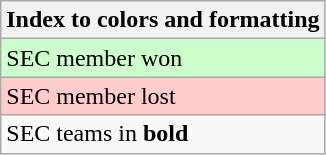<table class="wikitable">
<tr>
<th>Index to colors and formatting</th>
</tr>
<tr bgcolor= #ccffcc>
<td>SEC member won</td>
</tr>
<tr bgcolor=#ffcccc>
<td>SEC member lost</td>
</tr>
<tr>
<td>SEC teams in <strong>bold</strong></td>
</tr>
</table>
